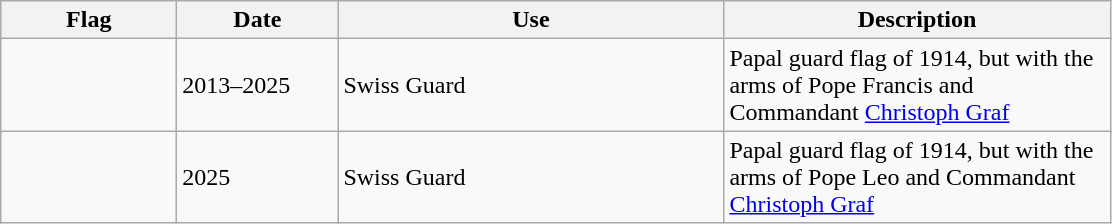<table class="wikitable">
<tr>
<th style="width:110px;">Flag</th>
<th style="width:100px;">Date</th>
<th style="width:250px;">Use</th>
<th style="width:250px;">Description</th>
</tr>
<tr>
<td></td>
<td>2013–2025</td>
<td>Swiss Guard</td>
<td>Papal guard flag of 1914, but with the arms of Pope Francis and Commandant <a href='#'>Christoph Graf</a></td>
</tr>
<tr>
<td></td>
<td>2025</td>
<td>Swiss Guard</td>
<td>Papal guard flag of 1914, but with the arms of Pope Leo and Commandant <a href='#'>Christoph Graf</a></td>
</tr>
</table>
